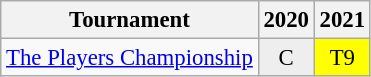<table class="wikitable" style="font-size:95%;text-align:center;">
<tr>
<th>Tournament</th>
<th>2020</th>
<th>2021</th>
</tr>
<tr>
<td align=left><a href='#'>The Players Championship</a></td>
<td style="background:#eeeeee;">C</td>
<td style="background:yellow;">T9</td>
</tr>
</table>
